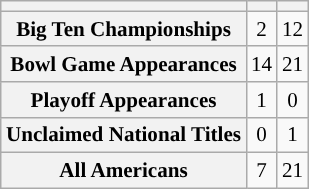<table class="wikitable" style="float:right; clear:right; margin-left:1em; font-size:88%;">
<tr>
<th></th>
<th><a href='#'></a></th>
<th><a href='#'></a></th>
</tr>
<tr>
<th scope=row>Big Ten Championships</th>
<td align=center>2</td>
<td align=center>12</td>
</tr>
<tr>
<th scope=row>Bowl Game Appearances</th>
<td align=center>14</td>
<td align="center">21</td>
</tr>
<tr>
<th>Playoff Appearances</th>
<td align=center>1</td>
<td align=center>0</td>
</tr>
<tr>
<th>Unclaimed National Titles</th>
<td align=center>0</td>
<td align=center>1</td>
</tr>
<tr>
<th scope=row>All Americans</th>
<td align=center>7</td>
<td align=center>21</td>
</tr>
</table>
